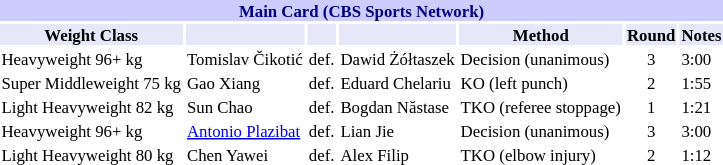<table class="toccolours" style="font-size: 70%;">
<tr>
<th colspan="8" style="background-color: #ccf; color: #000080; text-align: center;"><strong>Main Card (CBS Sports Network)</strong></th>
</tr>
<tr>
<th colspan="1" style="background-color: #E6E8FA; color: #000000; text-align: center;">Weight Class</th>
<th colspan="1" style="background-color: #E6E8FA; color: #000000; text-align: center;"></th>
<th colspan="1" style="background-color: #E6E8FA; color: #000000; text-align: center;"></th>
<th colspan="1" style="background-color: #E6E8FA; color: #000000; text-align: center;"></th>
<th colspan="1" style="background-color: #E6E8FA; color: #000000; text-align: center;">Method</th>
<th colspan="1" style="background-color: #E6E8FA; color: #000000; text-align: center;">Round</th>
<th colspan="1" style="background-color: #E6E8FA; color: #000000; text-align: center;">Notes</th>
</tr>
<tr>
<td>Heavyweight 96+ kg</td>
<td> Tomislav Čikotić</td>
<td align=center>def.</td>
<td> Dawid Żółtaszek</td>
<td>Decision (unanimous)</td>
<td align=center>3</td>
<td>3:00</td>
</tr>
<tr>
<td>Super Middleweight 75 kg</td>
<td> Gao Xiang</td>
<td align=center>def.</td>
<td> Eduard Chelariu</td>
<td>KO (left punch)</td>
<td align=center>2</td>
<td>1:55</td>
</tr>
<tr>
<td>Light Heavyweight 82 kg</td>
<td> Sun Chao</td>
<td align=center>def.</td>
<td> Bogdan Năstase</td>
<td>TKO (referee stoppage)</td>
<td align=center>1</td>
<td>1:21</td>
</tr>
<tr>
<td>Heavyweight 96+ kg</td>
<td> <a href='#'>Antonio Plazibat</a></td>
<td align=center>def.</td>
<td> Lian Jie</td>
<td>Decision (unanimous)</td>
<td align=center>3</td>
<td>3:00</td>
</tr>
<tr>
<td>Light Heavyweight 80 kg</td>
<td> Chen Yawei</td>
<td align=center>def.</td>
<td> Alex Filip</td>
<td>TKO (elbow injury)</td>
<td align=center>2</td>
<td>1:12</td>
</tr>
<tr>
</tr>
</table>
